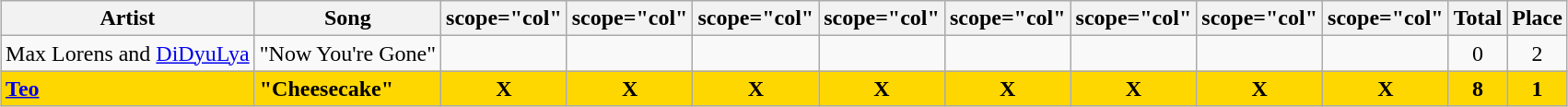<table class="sortable wikitable" style="margin: 1em auto 1em auto; text-align:center;">
<tr>
<th>Artist</th>
<th>Song</th>
<th>scope="col" </th>
<th>scope="col" </th>
<th>scope="col" </th>
<th>scope="col" </th>
<th>scope="col" </th>
<th>scope="col" </th>
<th>scope="col" </th>
<th>scope="col" </th>
<th>Total</th>
<th>Place</th>
</tr>
<tr>
<td align="left">Max Lorens and <a href='#'>DiDyuLya</a></td>
<td align="left">"Now You're Gone"</td>
<td></td>
<td></td>
<td></td>
<td></td>
<td></td>
<td></td>
<td></td>
<td></td>
<td>0</td>
<td>2</td>
</tr>
<tr style="font-weight:bold; background:gold;">
<td align="left"><a href='#'>Teo</a></td>
<td align="left">"Cheesecake"</td>
<td>X</td>
<td>X</td>
<td>X</td>
<td>X</td>
<td>X</td>
<td>X</td>
<td>X</td>
<td>X</td>
<td>8</td>
<td>1</td>
</tr>
</table>
